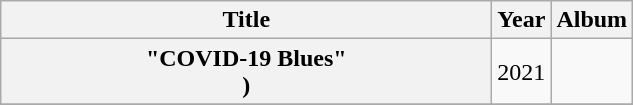<table class="wikitable plainrowheaders" style="text-align:center;">
<tr>
<th style="width:20em;">Title</th>
<th style="width:1em;">Year</th>
<th>Album</th>
</tr>
<tr>
<th scope="row">"COVID-19 Blues"<br>)</th>
<td>2021</td>
<td></td>
</tr>
<tr>
</tr>
</table>
